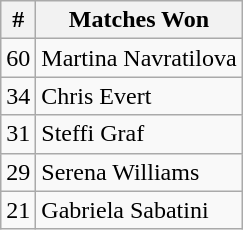<table class=wikitable>
<tr>
<th>#</th>
<th>Matches Won</th>
</tr>
<tr>
<td>60</td>
<td> Martina Navratilova</td>
</tr>
<tr>
<td>34</td>
<td> Chris Evert</td>
</tr>
<tr>
<td>31</td>
<td> Steffi Graf</td>
</tr>
<tr>
<td>29</td>
<td> Serena Williams</td>
</tr>
<tr>
<td>21</td>
<td> Gabriela Sabatini</td>
</tr>
</table>
